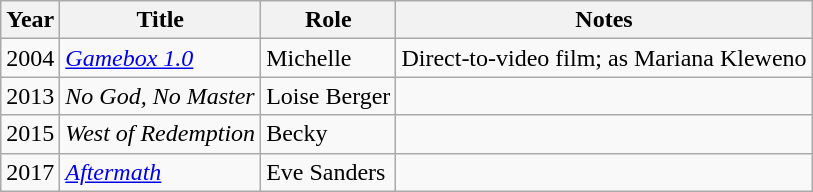<table class="wikitable sortable">
<tr>
<th>Year</th>
<th>Title</th>
<th>Role</th>
<th class="unsortable">Notes</th>
</tr>
<tr>
<td>2004</td>
<td><em><a href='#'>Gamebox 1.0</a></em></td>
<td>Michelle</td>
<td>Direct-to-video film; as Mariana Kleweno</td>
</tr>
<tr>
<td>2013</td>
<td><em>No God, No Master</em></td>
<td>Loise Berger</td>
<td></td>
</tr>
<tr>
<td>2015</td>
<td><em>West of Redemption</em></td>
<td>Becky</td>
<td></td>
</tr>
<tr>
<td>2017</td>
<td><a href='#'><em>Aftermath</em></a></td>
<td>Eve Sanders</td>
<td></td>
</tr>
</table>
